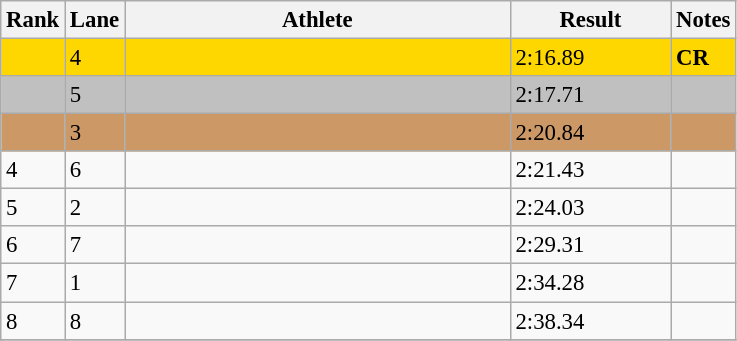<table class="wikitable" style="font-size:95%" style="width:35em;" style="text-align:center">
<tr>
<th>Rank</th>
<th>Lane</th>
<th width=250>Athlete</th>
<th width=100>Result</th>
<th>Notes</th>
</tr>
<tr bgcolor=gold>
<td></td>
<td>4</td>
<td align=left></td>
<td>2:16.89</td>
<td><strong>CR</strong></td>
</tr>
<tr bgcolor=silver>
<td></td>
<td>5</td>
<td align=left></td>
<td>2:17.71</td>
<td></td>
</tr>
<tr bgcolor=cc9966>
<td></td>
<td>3</td>
<td align=left></td>
<td>2:20.84</td>
<td></td>
</tr>
<tr>
<td>4</td>
<td>6</td>
<td align=left></td>
<td>2:21.43</td>
<td></td>
</tr>
<tr>
<td>5</td>
<td>2</td>
<td align=left></td>
<td>2:24.03</td>
<td></td>
</tr>
<tr>
<td>6</td>
<td>7</td>
<td align=left></td>
<td>2:29.31</td>
<td></td>
</tr>
<tr>
<td>7</td>
<td>1</td>
<td align=left></td>
<td>2:34.28</td>
<td></td>
</tr>
<tr>
<td>8</td>
<td>8</td>
<td align=left></td>
<td>2:38.34</td>
<td></td>
</tr>
<tr>
</tr>
</table>
